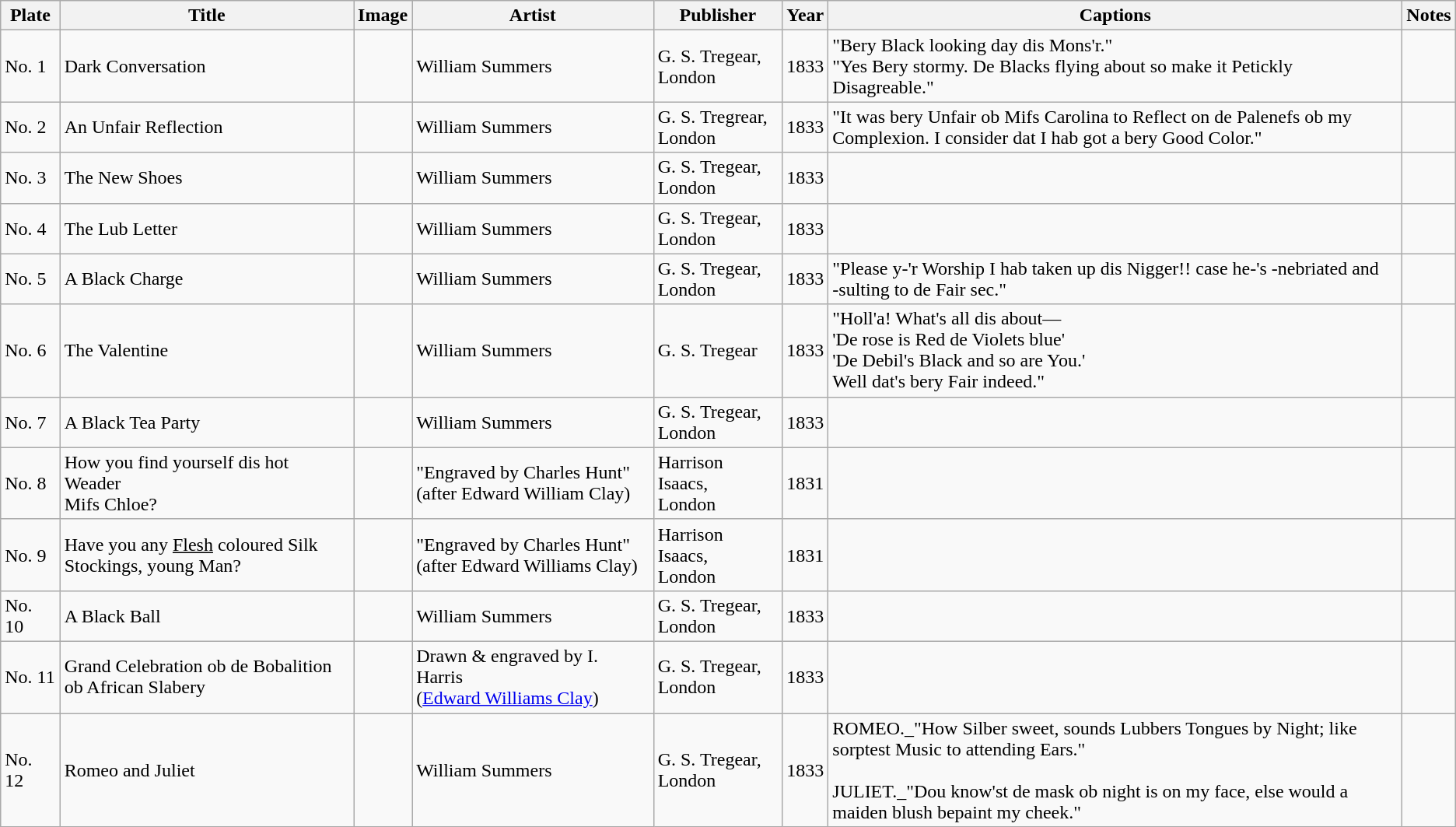<table class="wikitable sortable">
<tr>
<th>Plate</th>
<th>Title</th>
<th>Image</th>
<th>Artist</th>
<th>Publisher</th>
<th>Year</th>
<th>Captions</th>
<th>Notes</th>
</tr>
<tr>
<td>No. 1</td>
<td>Dark Conversation</td>
<td></td>
<td>William Summers</td>
<td>G. S. Tregear,<br>London</td>
<td>1833</td>
<td>"Bery Black looking day dis Mons'r."<br>"Yes Bery stormy. De Blacks flying about so make it Petickly Disagreable."</td>
<td></td>
</tr>
<tr>
<td>No. 2</td>
<td>An Unfair Reflection</td>
<td></td>
<td>William Summers</td>
<td>G. S. Tregrear,<br>London</td>
<td>1833</td>
<td>"It was bery Unfair ob Mifs Carolina to Reflect on de Palenefs ob my<br>Complexion. I consider dat I hab got a bery Good Color."</td>
<td></td>
</tr>
<tr>
<td>No. 3</td>
<td>The New Shoes</td>
<td></td>
<td>William Summers</td>
<td>G. S. Tregear,<br>London</td>
<td>1833</td>
<td></td>
<td></td>
</tr>
<tr>
<td>No. 4</td>
<td>The Lub Letter</td>
<td></td>
<td>William Summers</td>
<td>G. S. Tregear,<br>London</td>
<td>1833</td>
<td></td>
<td></td>
</tr>
<tr>
<td>No. 5</td>
<td>A Black Charge</td>
<td></td>
<td>William Summers</td>
<td>G. S. Tregear,<br>London</td>
<td>1833</td>
<td>"Please y-'r Worship I hab taken up dis Nigger!! case he-'s -nebriated and<br>-sulting to de Fair sec."</td>
<td></td>
</tr>
<tr>
<td>No. 6</td>
<td>The Valentine</td>
<td></td>
<td>William Summers</td>
<td>G. S. Tregear</td>
<td>1833</td>
<td>"Holl'a! What's all dis about—<br>'De rose is Red de Violets blue'<br>'De Debil's Black and so are You.'<br>Well dat's bery Fair indeed."</td>
<td></td>
</tr>
<tr>
<td>No. 7</td>
<td>A Black Tea Party</td>
<td></td>
<td>William Summers</td>
<td>G. S. Tregear,<br>London</td>
<td>1833</td>
<td></td>
<td></td>
</tr>
<tr>
<td>No. 8</td>
<td>How you find yourself dis hot Weader<br>Mifs Chloe?</td>
<td></td>
<td>"Engraved by Charles Hunt"<br>(after Edward William Clay)</td>
<td>Harrison Isaacs,<br>London</td>
<td>1831</td>
<td></td>
<td></td>
</tr>
<tr>
<td>No. 9</td>
<td>Have you any <u>Flesh</u> coloured Silk<br>Stockings, young Man?</td>
<td></td>
<td>"Engraved by Charles Hunt"<br>(after Edward Williams Clay)</td>
<td>Harrison Isaacs,<br>London</td>
<td>1831</td>
<td></td>
<td></td>
</tr>
<tr>
<td>No. 10</td>
<td>A Black Ball</td>
<td></td>
<td>William Summers</td>
<td>G. S. Tregear,<br>London</td>
<td>1833</td>
<td></td>
<td></td>
</tr>
<tr>
<td>No. 11</td>
<td>Grand Celebration ob de Bobalition<br>ob African Slabery</td>
<td></td>
<td>Drawn & engraved by I. Harris<br>(<a href='#'>Edward Williams Clay</a>)</td>
<td>G. S. Tregear,<br>London</td>
<td>1833</td>
<td></td>
<td></td>
</tr>
<tr>
<td>No. 12</td>
<td>Romeo and Juliet</td>
<td></td>
<td>William Summers</td>
<td>G. S. Tregear,<br>London</td>
<td>1833</td>
<td>ROMEO._"How Silber sweet, sounds Lubbers Tongues by Night; like<br>sorptest Music to attending Ears."<br><br>JULIET._"Dou know'st de mask ob night is on my face, else would a<br>maiden blush bepaint my cheek."</td>
<td></td>
</tr>
</table>
